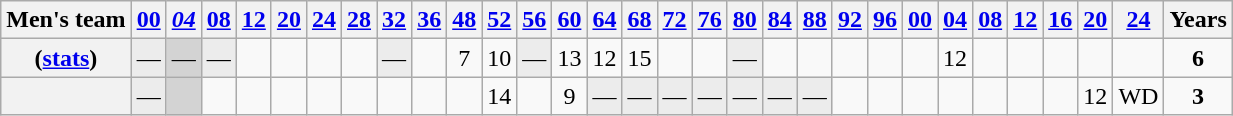<table class="wikitable plainrowheaders sticky-header" style="text-align: center; margin-left: 1em;">
<tr>
<th scope="col">Men's team</th>
<th scope="col"><a href='#'>00</a></th>
<th scope="col"><em><a href='#'>04</a></em></th>
<th scope="col"><a href='#'>08</a></th>
<th scope="col"><a href='#'>12</a></th>
<th scope="col"><a href='#'>20</a></th>
<th scope="col"><a href='#'>24</a></th>
<th scope="col"><a href='#'>28</a></th>
<th scope="col"><a href='#'>32</a></th>
<th scope="col"><a href='#'>36</a></th>
<th scope="col"><a href='#'>48</a></th>
<th scope="col"><a href='#'>52</a></th>
<th scope="col"><a href='#'>56</a></th>
<th scope="col"><a href='#'>60</a></th>
<th scope="col"><a href='#'>64</a></th>
<th scope="col"><a href='#'>68</a></th>
<th scope="col"><a href='#'>72</a></th>
<th scope="col"><a href='#'>76</a></th>
<th scope="col"><a href='#'>80</a></th>
<th scope="col"><a href='#'>84</a></th>
<th scope="col"><a href='#'>88</a></th>
<th scope="col"><a href='#'>92</a></th>
<th scope="col"><a href='#'>96</a></th>
<th scope="col"><a href='#'>00</a></th>
<th scope="col"><a href='#'>04</a></th>
<th scope="col"><a href='#'>08</a></th>
<th scope="col"><a href='#'>12</a></th>
<th scope="col"><a href='#'>16</a></th>
<th scope="col"><a href='#'>20</a></th>
<th scope="col"><a href='#'>24</a></th>
<th scope="col">Years</th>
</tr>
<tr>
<th scope="row"> (<a href='#'>stats</a>)</th>
<td style="background-color: #ececec;">—</td>
<td style="background-color: lightgray;">—</td>
<td style="background-color: #ececec;">—</td>
<td></td>
<td></td>
<td></td>
<td></td>
<td style="background-color: #ececec;">—</td>
<td></td>
<td>7</td>
<td>10</td>
<td style="background-color: #ececec;">—</td>
<td>13</td>
<td>12</td>
<td>15</td>
<td></td>
<td></td>
<td style="background-color: #ececec;">—</td>
<td></td>
<td></td>
<td></td>
<td></td>
<td></td>
<td>12</td>
<td></td>
<td></td>
<td></td>
<td></td>
<td></td>
<td><strong>6</strong></td>
</tr>
<tr>
<th scope="row"></th>
<td style="background-color: #ececec;">—</td>
<td style="background-color: lightgray;"></td>
<td></td>
<td></td>
<td></td>
<td></td>
<td></td>
<td></td>
<td></td>
<td></td>
<td>14</td>
<td></td>
<td>9</td>
<td style="background-color: #ececec;">—</td>
<td style="background-color: #ececec;">—</td>
<td style="background-color: #ececec;">—</td>
<td style="background-color: #ececec;">—</td>
<td style="background-color: #ececec;">—</td>
<td style="background-color: #ececec;">—</td>
<td style="background-color: #ececec;">—</td>
<td></td>
<td></td>
<td></td>
<td></td>
<td></td>
<td></td>
<td></td>
<td>12</td>
<td>WD</td>
<td><strong>3</strong></td>
</tr>
</table>
